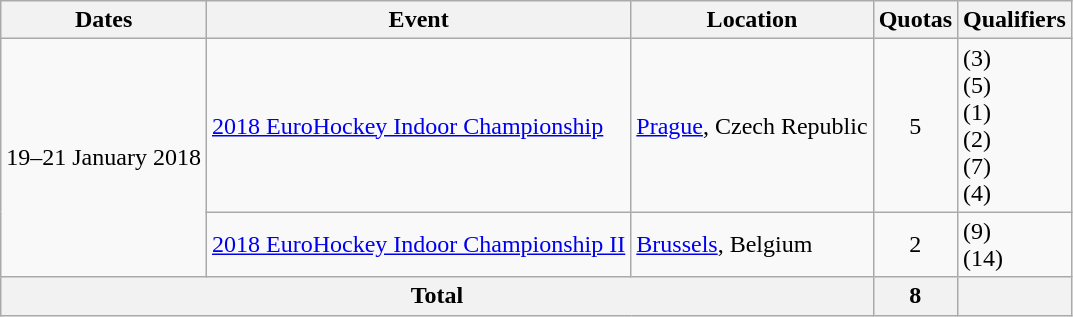<table class=wikitable>
<tr>
<th>Dates</th>
<th>Event</th>
<th>Location</th>
<th>Quotas</th>
<th>Qualifiers</th>
</tr>
<tr>
<td rowspan=2>19–21 January 2018</td>
<td><a href='#'>2018 EuroHockey Indoor Championship</a></td>
<td><a href='#'>Prague</a>, Czech Republic</td>
<td style="text-align: center;">5</td>
<td> (3)<br> (5)<br> (1)<br> (2)<br> (7)<br> (4)</td>
</tr>
<tr>
<td><a href='#'>2018 EuroHockey Indoor Championship II</a></td>
<td><a href='#'>Brussels</a>, Belgium</td>
<td style="text-align: center;">2</td>
<td> (9)<br> (14)</td>
</tr>
<tr>
<th colspan="3">Total</th>
<th>8</th>
<th></th>
</tr>
</table>
